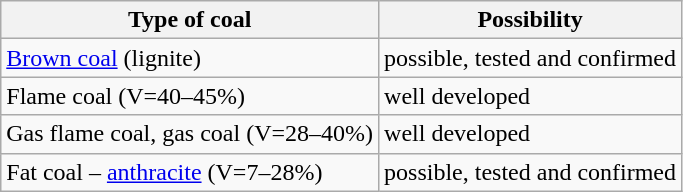<table class="wikitable">
<tr>
<th>Type of coal</th>
<th>Possibility</th>
</tr>
<tr>
<td><a href='#'>Brown coal</a> (lignite)</td>
<td>possible, tested and confirmed</td>
</tr>
<tr>
<td>Flame coal (V=40–45%)</td>
<td>well developed</td>
</tr>
<tr>
<td>Gas flame coal, gas coal (V=28–40%)</td>
<td>well developed</td>
</tr>
<tr>
<td>Fat coal – <a href='#'>anthracite</a> (V=7–28%)</td>
<td>possible, tested and confirmed</td>
</tr>
</table>
